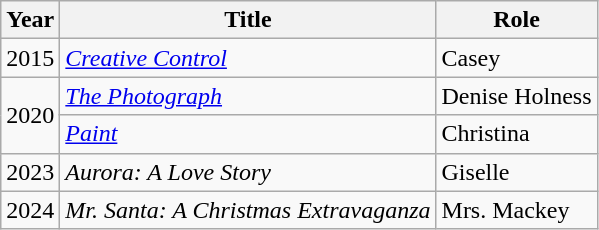<table class="wikitable sortable">
<tr>
<th>Year</th>
<th>Title</th>
<th>Role</th>
</tr>
<tr>
<td>2015</td>
<td><em><a href='#'>Creative Control</a></em></td>
<td>Casey</td>
</tr>
<tr>
<td rowspan="2">2020</td>
<td><em><a href='#'>The Photograph</a></em></td>
<td>Denise Holness</td>
</tr>
<tr>
<td><em><a href='#'>Paint</a></em></td>
<td>Christina</td>
</tr>
<tr>
<td>2023</td>
<td><em>Aurora: A Love Story</em></td>
<td>Giselle</td>
</tr>
<tr>
<td>2024</td>
<td><em>Mr. Santa: A Christmas Extravaganza</em></td>
<td>Mrs. Mackey</td>
</tr>
</table>
